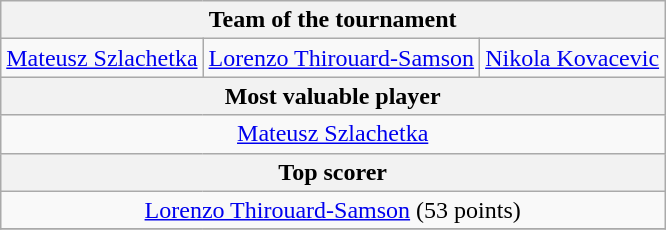<table class="wikitable" style="text-align:center">
<tr>
<th colspan="3">Team of the tournament</th>
</tr>
<tr>
<td> <a href='#'>Mateusz Szlachetka</a></td>
<td> <a href='#'>Lorenzo Thirouard-Samson</a></td>
<td> <a href='#'>Nikola Kovacevic</a></td>
</tr>
<tr>
<th colspan="3">Most valuable player</th>
</tr>
<tr>
<td colspan="3"> <a href='#'>Mateusz Szlachetka</a></td>
</tr>
<tr>
<th colspan="3">Top scorer</th>
</tr>
<tr>
<td colspan="3"> <a href='#'>Lorenzo Thirouard-Samson</a> (53 points)</td>
</tr>
<tr>
</tr>
</table>
